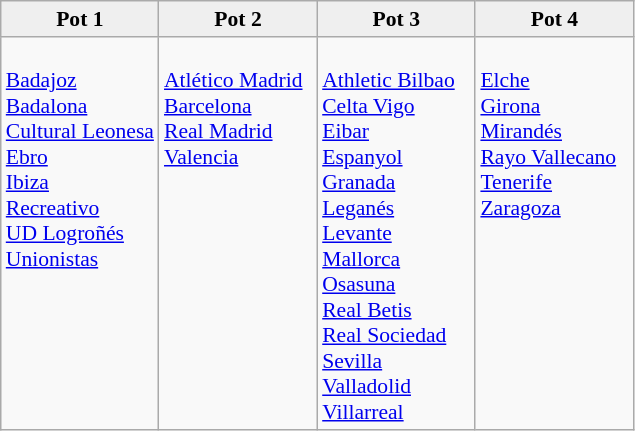<table class="wikitable" style="font-size:90%">
<tr bgcolor=#efefef align=center>
<td width=25%><strong>Pot 1</strong><br></td>
<td width=25%><strong>Pot 2</strong><br></td>
<td width=25%><strong>Pot 3</strong><br></td>
<td width=25%><strong>Pot 4</strong><br></td>
</tr>
<tr valign=top>
<td><br><a href='#'>Badajoz</a><br>
<a href='#'>Badalona</a><br>
<a href='#'>Cultural Leonesa</a><br>
<a href='#'>Ebro</a><br>
<a href='#'>Ibiza</a><br>
<a href='#'>Recreativo</a><br>
<a href='#'>UD Logroñés</a><br>
<a href='#'>Unionistas</a></td>
<td><br><a href='#'>Atlético Madrid</a><br>
<a href='#'>Barcelona</a><br>
<a href='#'>Real Madrid</a><br>
<a href='#'>Valencia</a></td>
<td><br><a href='#'>Athletic Bilbao</a><br>
<a href='#'>Celta Vigo</a><br>
<a href='#'>Eibar</a><br>
<a href='#'>Espanyol</a><br>
<a href='#'>Granada</a><br>
<a href='#'>Leganés</a><br>
<a href='#'>Levante</a><br>
<a href='#'>Mallorca</a><br>
<a href='#'>Osasuna</a><br>
<a href='#'>Real Betis</a><br>
<a href='#'>Real Sociedad</a><br>
<a href='#'>Sevilla</a><br>
<a href='#'>Valladolid</a><br>
<a href='#'>Villarreal</a></td>
<td><br><a href='#'>Elche</a><br>
<a href='#'>Girona</a><br>
<a href='#'>Mirandés</a><br>
<a href='#'>Rayo Vallecano</a><br>
<a href='#'>Tenerife</a><br>
<a href='#'>Zaragoza</a></td>
</tr>
</table>
